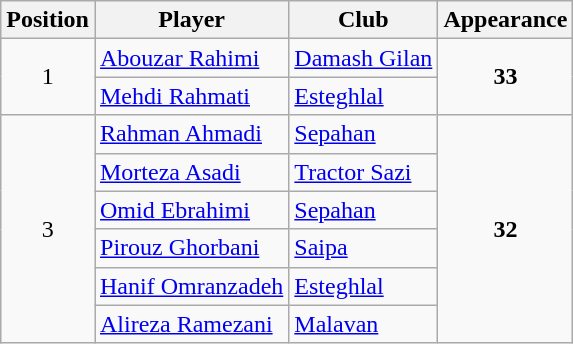<table class="wikitable">
<tr>
<th width="50px">Position</th>
<th>Player</th>
<th>Club</th>
<th width="50px">Appearance</th>
</tr>
<tr>
<td rowspan=2 align="center">1</td>
<td> <a href='#'>Abouzar Rahimi</a></td>
<td><a href='#'>Damash Gilan</a></td>
<td rowspan=2 align=center><strong>33</strong></td>
</tr>
<tr>
<td> <a href='#'>Mehdi Rahmati</a></td>
<td><a href='#'>Esteghlal</a></td>
</tr>
<tr>
<td rowspan=6 align="center">3</td>
<td> <a href='#'>Rahman Ahmadi</a></td>
<td><a href='#'>Sepahan</a></td>
<td rowspan=6 align=center><strong>32</strong></td>
</tr>
<tr>
<td> <a href='#'>Morteza Asadi</a></td>
<td><a href='#'>Tractor Sazi</a></td>
</tr>
<tr>
<td> <a href='#'>Omid Ebrahimi</a></td>
<td><a href='#'>Sepahan</a></td>
</tr>
<tr>
<td> <a href='#'>Pirouz Ghorbani</a></td>
<td><a href='#'>Saipa</a></td>
</tr>
<tr>
<td> <a href='#'>Hanif Omranzadeh</a></td>
<td><a href='#'>Esteghlal</a></td>
</tr>
<tr>
<td> <a href='#'>Alireza Ramezani</a></td>
<td><a href='#'>Malavan</a></td>
</tr>
</table>
